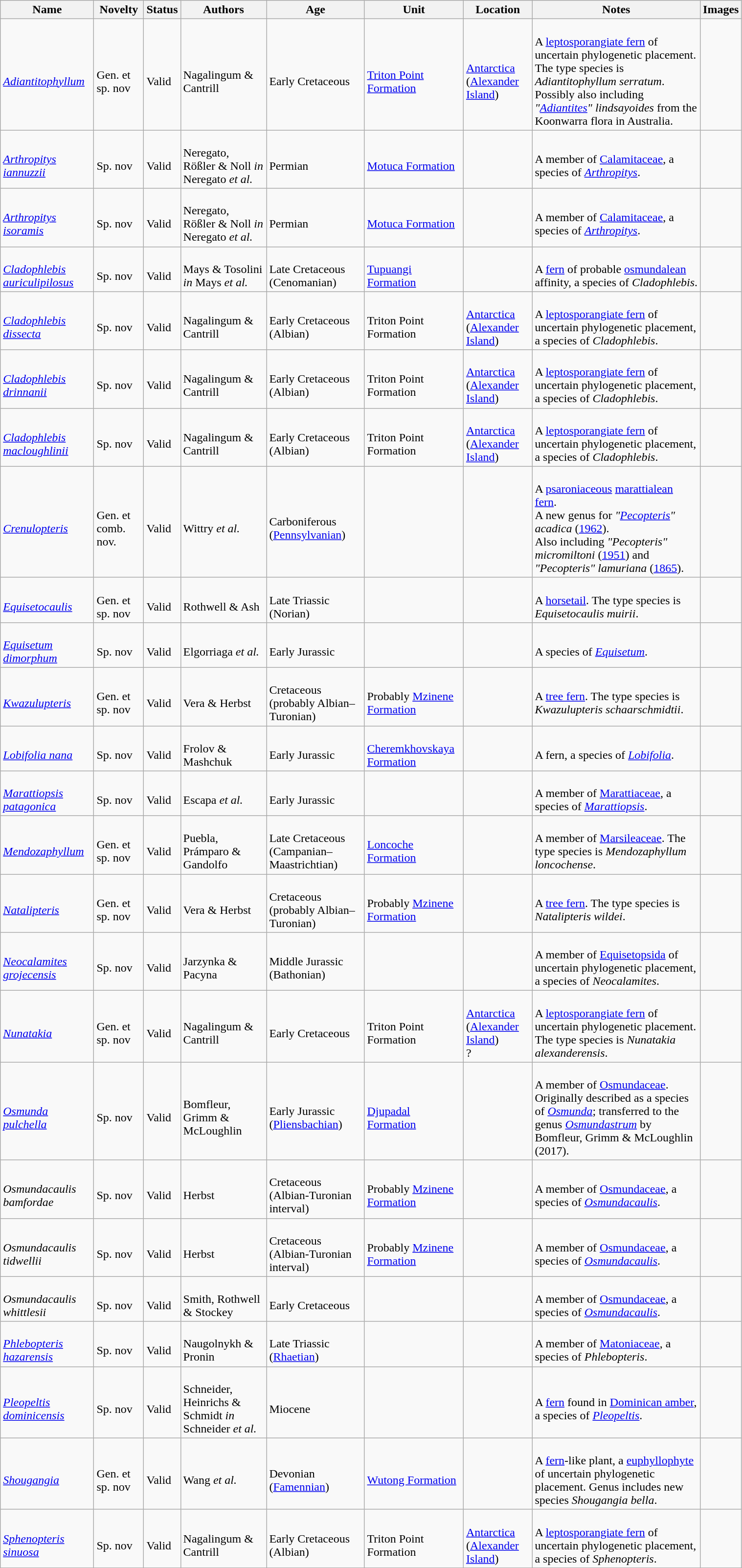<table class="wikitable sortable" align="center" width="80%">
<tr>
<th>Name</th>
<th>Novelty</th>
<th>Status</th>
<th>Authors</th>
<th>Age</th>
<th>Unit</th>
<th>Location</th>
<th>Notes</th>
<th>Images</th>
</tr>
<tr>
<td><br><em><a href='#'>Adiantitophyllum</a></em></td>
<td><br>Gen. et sp. nov</td>
<td><br>Valid</td>
<td><br>Nagalingum & Cantrill</td>
<td><br>Early Cretaceous</td>
<td><br><a href='#'>Triton Point Formation</a></td>
<td><br><a href='#'>Antarctica</a> (<a href='#'>Alexander Island</a>)</td>
<td><br>A <a href='#'>leptosporangiate fern</a> of uncertain phylogenetic placement.<br> The type species is <em>Adiantitophyllum serratum</em>.<br> Possibly also including <em>"<a href='#'>Adiantites</a>" lindsayoides</em> from the Koonwarra flora in Australia.</td>
<td></td>
</tr>
<tr>
<td><br><em><a href='#'>Arthropitys iannuzzii</a></em></td>
<td><br>Sp. nov</td>
<td><br>Valid</td>
<td><br>Neregato, Rößler & Noll <em>in</em> Neregato <em>et al.</em></td>
<td><br>Permian</td>
<td><br><a href='#'>Motuca Formation</a></td>
<td><br></td>
<td><br>A member of <a href='#'>Calamitaceae</a>, a species of <em><a href='#'>Arthropitys</a></em>.</td>
<td></td>
</tr>
<tr>
<td><br><em><a href='#'>Arthropitys isoramis</a></em></td>
<td><br>Sp. nov</td>
<td><br>Valid</td>
<td><br>Neregato, Rößler & Noll <em>in</em> Neregato <em>et al.</em></td>
<td><br>Permian</td>
<td><br><a href='#'>Motuca Formation</a></td>
<td><br></td>
<td><br>A member of <a href='#'>Calamitaceae</a>, a species of <em><a href='#'>Arthropitys</a></em>.</td>
<td></td>
</tr>
<tr>
<td><br><em><a href='#'>Cladophlebis auriculipilosus</a></em></td>
<td><br>Sp. nov</td>
<td><br>Valid</td>
<td><br>Mays & Tosolini <em>in</em> Mays <em>et al.</em></td>
<td><br>Late Cretaceous (Cenomanian)</td>
<td><br><a href='#'>Tupuangi Formation</a></td>
<td><br></td>
<td><br>A <a href='#'>fern</a> of probable <a href='#'>osmundalean</a> affinity, a species of <em>Cladophlebis</em>.</td>
<td></td>
</tr>
<tr>
<td><br><em><a href='#'>Cladophlebis dissecta</a></em></td>
<td><br>Sp. nov</td>
<td><br>Valid</td>
<td><br>Nagalingum & Cantrill</td>
<td><br>Early Cretaceous (Albian)</td>
<td><br>Triton Point Formation</td>
<td><br><a href='#'>Antarctica</a> (<a href='#'>Alexander Island</a>)</td>
<td><br>A <a href='#'>leptosporangiate fern</a> of uncertain phylogenetic placement, a species of <em>Cladophlebis</em>.</td>
<td></td>
</tr>
<tr>
<td><br><em><a href='#'>Cladophlebis drinnanii</a></em></td>
<td><br>Sp. nov</td>
<td><br>Valid</td>
<td><br>Nagalingum & Cantrill</td>
<td><br>Early Cretaceous (Albian)</td>
<td><br>Triton Point Formation</td>
<td><br><a href='#'>Antarctica</a> (<a href='#'>Alexander Island</a>)</td>
<td><br>A <a href='#'>leptosporangiate fern</a> of uncertain phylogenetic placement, a species of <em>Cladophlebis</em>.</td>
<td></td>
</tr>
<tr>
<td><br><em><a href='#'>Cladophlebis macloughlinii</a></em></td>
<td><br>Sp. nov</td>
<td><br>Valid</td>
<td><br>Nagalingum & Cantrill</td>
<td><br>Early Cretaceous (Albian)</td>
<td><br>Triton Point Formation</td>
<td><br><a href='#'>Antarctica</a> (<a href='#'>Alexander Island</a>)</td>
<td><br>A <a href='#'>leptosporangiate fern</a> of uncertain phylogenetic placement, a species of <em>Cladophlebis</em>.</td>
<td></td>
</tr>
<tr>
<td><br><em><a href='#'>Crenulopteris</a></em></td>
<td><br>Gen. et comb. nov.</td>
<td><br>Valid</td>
<td><br>Wittry <em>et al.</em></td>
<td><br>Carboniferous (<a href='#'>Pennsylvanian</a>)</td>
<td></td>
<td></td>
<td><br>A <a href='#'>psaroniaceous</a> <a href='#'>marattialean</a> <a href='#'>fern</a>.<br> A new genus for <em>"<a href='#'>Pecopteris</a>" acadica</em> (<a href='#'>1962</a>).<br> Also including <em>"Pecopteris" micromiltoni</em> (<a href='#'>1951</a>) and <em>"Pecopteris" lamuriana</em> (<a href='#'>1865</a>).</td>
<td></td>
</tr>
<tr>
<td><br><em><a href='#'>Equisetocaulis</a></em></td>
<td><br>Gen. et sp. nov</td>
<td><br>Valid</td>
<td><br>Rothwell & Ash</td>
<td><br>Late Triassic (Norian)</td>
<td></td>
<td><br></td>
<td><br>A <a href='#'>horsetail</a>. The type species is <em>Equisetocaulis muirii</em>.</td>
<td></td>
</tr>
<tr>
<td><br><em><a href='#'>Equisetum dimorphum</a></em></td>
<td><br>Sp. nov</td>
<td><br>Valid</td>
<td><br>Elgorriaga <em>et al.</em></td>
<td><br>Early Jurassic</td>
<td></td>
<td><br></td>
<td><br>A species of <em><a href='#'>Equisetum</a></em>.</td>
<td></td>
</tr>
<tr>
<td><br><em><a href='#'>Kwazulupteris</a></em></td>
<td><br>Gen. et sp. nov</td>
<td><br>Valid</td>
<td><br>Vera & Herbst</td>
<td><br>Cretaceous (probably Albian–Turonian)</td>
<td><br>Probably <a href='#'>Mzinene Formation</a></td>
<td><br></td>
<td><br>A <a href='#'>tree fern</a>. The type species is <em>Kwazulupteris schaarschmidtii</em>.</td>
<td></td>
</tr>
<tr>
<td><br><em><a href='#'>Lobifolia nana</a></em></td>
<td><br>Sp. nov</td>
<td><br>Valid</td>
<td><br>Frolov & Mashchuk</td>
<td><br>Early Jurassic</td>
<td><br><a href='#'>Cheremkhovskaya Formation</a></td>
<td><br></td>
<td><br>A fern, a species of <em><a href='#'>Lobifolia</a></em>.</td>
<td></td>
</tr>
<tr>
<td><br><em><a href='#'>Marattiopsis patagonica</a></em></td>
<td><br>Sp. nov</td>
<td><br>Valid</td>
<td><br>Escapa <em>et al.</em></td>
<td><br>Early Jurassic</td>
<td></td>
<td><br></td>
<td><br>A member of <a href='#'>Marattiaceae</a>, a species of <em><a href='#'>Marattiopsis</a></em>.</td>
<td></td>
</tr>
<tr>
<td><br><em><a href='#'>Mendozaphyllum</a></em></td>
<td><br>Gen. et sp. nov</td>
<td><br>Valid</td>
<td><br>Puebla, Prámparo & Gandolfo</td>
<td><br>Late Cretaceous (Campanian–Maastrichtian)</td>
<td><br><a href='#'>Loncoche Formation</a></td>
<td><br></td>
<td><br>A member of <a href='#'>Marsileaceae</a>. The type species is <em>Mendozaphyllum loncochense</em>.</td>
<td></td>
</tr>
<tr>
<td><br><em><a href='#'>Natalipteris</a></em></td>
<td><br>Gen. et sp. nov</td>
<td><br>Valid</td>
<td><br>Vera & Herbst</td>
<td><br>Cretaceous (probably Albian–Turonian)</td>
<td><br>Probably <a href='#'>Mzinene Formation</a></td>
<td><br></td>
<td><br>A <a href='#'>tree fern</a>. The type species is <em>Natalipteris wildei</em>.</td>
<td></td>
</tr>
<tr>
<td><br><em><a href='#'>Neocalamites grojecensis</a></em></td>
<td><br>Sp. nov</td>
<td><br>Valid</td>
<td><br>Jarzynka & Pacyna</td>
<td><br>Middle Jurassic (Bathonian)</td>
<td></td>
<td><br></td>
<td><br>A member of <a href='#'>Equisetopsida</a> of uncertain phylogenetic placement, a species of <em>Neocalamites</em>.</td>
<td></td>
</tr>
<tr>
<td><br><em><a href='#'>Nunatakia</a></em></td>
<td><br>Gen. et sp. nov</td>
<td><br>Valid</td>
<td><br>Nagalingum & Cantrill</td>
<td><br>Early Cretaceous</td>
<td><br>Triton Point Formation</td>
<td><br><a href='#'>Antarctica</a> (<a href='#'>Alexander Island</a>)<br>
?</td>
<td><br>A <a href='#'>leptosporangiate fern</a> of uncertain phylogenetic placement. The type species is <em>Nunatakia alexanderensis</em>.</td>
<td></td>
</tr>
<tr>
<td><br><em><a href='#'>Osmunda pulchella</a></em></td>
<td><br>Sp. nov</td>
<td><br>Valid</td>
<td><br>Bomfleur, Grimm & McLoughlin</td>
<td><br>Early Jurassic (<a href='#'>Pliensbachian</a>)</td>
<td><br><a href='#'>Djupadal Formation</a></td>
<td><br></td>
<td><br>A member of <a href='#'>Osmundaceae</a>. Originally described as a species of <em><a href='#'>Osmunda</a></em>; transferred to the genus <em><a href='#'>Osmundastrum</a></em> by Bomfleur, Grimm & McLoughlin (2017).</td>
<td></td>
</tr>
<tr>
<td><br><em>Osmundacaulis bamfordae</em></td>
<td><br>Sp. nov</td>
<td><br>Valid</td>
<td><br>Herbst</td>
<td><br>Cretaceous (Albian-Turonian interval)</td>
<td><br>Probably <a href='#'>Mzinene Formation</a></td>
<td><br></td>
<td><br>A member of <a href='#'>Osmundaceae</a>, a species of <em><a href='#'>Osmundacaulis</a></em>.</td>
<td></td>
</tr>
<tr>
<td><br><em>Osmundacaulis tidwellii</em></td>
<td><br>Sp. nov</td>
<td><br>Valid</td>
<td><br>Herbst</td>
<td><br>Cretaceous (Albian-Turonian interval)</td>
<td><br>Probably <a href='#'>Mzinene Formation</a></td>
<td><br></td>
<td><br>A member of <a href='#'>Osmundaceae</a>, a species of <em><a href='#'>Osmundacaulis</a></em>.</td>
<td></td>
</tr>
<tr>
<td><br><em>Osmundacaulis whittlesii</em></td>
<td><br>Sp. nov</td>
<td><br>Valid</td>
<td><br>Smith, Rothwell & Stockey</td>
<td><br>Early Cretaceous</td>
<td></td>
<td><br></td>
<td><br>A member of <a href='#'>Osmundaceae</a>, a species of <em><a href='#'>Osmundacaulis</a></em>.</td>
<td></td>
</tr>
<tr>
<td><br><em><a href='#'>Phlebopteris hazarensis</a></em></td>
<td><br>Sp. nov</td>
<td><br>Valid</td>
<td><br>Naugolnykh & Pronin</td>
<td><br>Late Triassic (<a href='#'>Rhaetian</a>)</td>
<td></td>
<td><br></td>
<td><br>A member of <a href='#'>Matoniaceae</a>, a species of <em>Phlebopteris</em>.</td>
<td></td>
</tr>
<tr>
<td><br><em><a href='#'>Pleopeltis dominicensis</a></em></td>
<td><br>Sp. nov</td>
<td><br>Valid</td>
<td><br>Schneider, Heinrichs & Schmidt <em>in</em> Schneider <em>et al.</em></td>
<td><br>Miocene</td>
<td></td>
<td><br></td>
<td><br>A <a href='#'>fern</a> found in <a href='#'>Dominican amber</a>, a species of <em><a href='#'>Pleopeltis</a></em>.</td>
<td></td>
</tr>
<tr>
<td><br><em><a href='#'>Shougangia</a></em></td>
<td><br>Gen. et sp. nov</td>
<td><br>Valid</td>
<td><br>Wang <em>et al.</em></td>
<td><br>Devonian (<a href='#'>Famennian</a>)</td>
<td><br><a href='#'>Wutong Formation</a></td>
<td><br></td>
<td><br>A <a href='#'>fern</a>-like plant, a <a href='#'>euphyllophyte</a> of uncertain phylogenetic placement. Genus includes new species <em>Shougangia bella</em>.</td>
<td></td>
</tr>
<tr>
<td><br><em><a href='#'>Sphenopteris sinuosa</a></em></td>
<td><br>Sp. nov</td>
<td><br>Valid</td>
<td><br>Nagalingum & Cantrill</td>
<td><br>Early Cretaceous (Albian)</td>
<td><br>Triton Point Formation</td>
<td><br><a href='#'>Antarctica</a> (<a href='#'>Alexander Island</a>)</td>
<td><br>A <a href='#'>leptosporangiate fern</a> of uncertain phylogenetic placement, a species of <em>Sphenopteris</em>.</td>
<td></td>
</tr>
<tr>
</tr>
</table>
